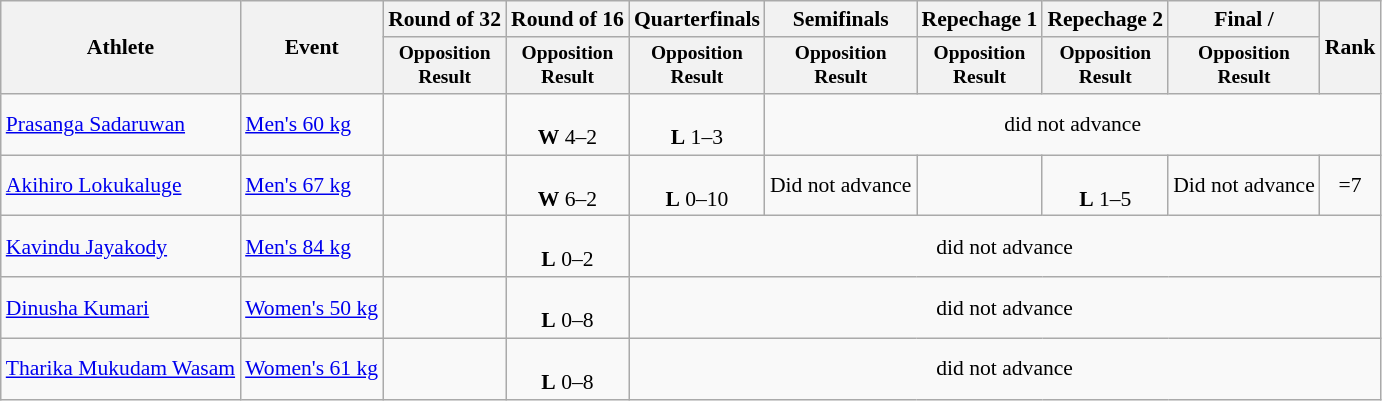<table class="wikitable" style="font-size:90%;">
<tr>
<th rowspan=2>Athlete</th>
<th rowspan=2>Event</th>
<th>Round of 32</th>
<th>Round of 16</th>
<th>Quarterfinals</th>
<th>Semifinals</th>
<th>Repechage 1</th>
<th>Repechage 2</th>
<th>Final / </th>
<th rowspan=2>Rank</th>
</tr>
<tr style="font-size:90%">
<th>Opposition<br>Result</th>
<th>Opposition<br>Result</th>
<th>Opposition<br>Result</th>
<th>Opposition<br>Result</th>
<th>Opposition<br>Result</th>
<th>Opposition<br>Result</th>
<th>Opposition<br>Result</th>
</tr>
<tr align=center>
<td align=left><a href='#'>Prasanga Sadaruwan</a></td>
<td align=left><a href='#'>Men's 60 kg</a></td>
<td></td>
<td><br><strong>W</strong> 4–2</td>
<td><br><strong>L</strong> 1–3</td>
<td colspan=5>did not advance</td>
</tr>
<tr align=center>
<td align=left><a href='#'>Akihiro Lokukaluge</a></td>
<td align=left><a href='#'>Men's 67 kg</a></td>
<td></td>
<td><br><strong>W</strong> 6–2</td>
<td><br><strong>L</strong> 0–10</td>
<td>Did not advance</td>
<td></td>
<td><br><strong>L</strong> 1–5</td>
<td>Did not advance</td>
<td>=7</td>
</tr>
<tr align=center>
<td align=left><a href='#'>Kavindu Jayakody</a></td>
<td align=left><a href='#'>Men's 84 kg</a></td>
<td></td>
<td><br><strong>L</strong> 0–2</td>
<td colspan=6>did not advance</td>
</tr>
<tr align=center>
<td align=left><a href='#'>Dinusha Kumari</a></td>
<td align=left><a href='#'>Women's 50 kg</a></td>
<td></td>
<td><br><strong>L</strong> 0–8</td>
<td colspan=6>did not advance</td>
</tr>
<tr align=center>
<td align=left><a href='#'>Tharika Mukudam Wasam</a></td>
<td align=left><a href='#'>Women's 61 kg</a></td>
<td></td>
<td><br><strong>L</strong> 0–8</td>
<td colspan=6>did not advance</td>
</tr>
</table>
